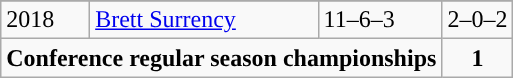<table class="wikitable" style="font-size:100%;" style="text-align: center;">
<tr>
</tr>
<tr>
<td>2018</td>
<td><a href='#'>Brett Surrency</a></td>
<td>11–6–3</td>
<td>2–0–2</td>
</tr>
<tr style="text-align:center; ">
<td colspan="3"><strong>Conference regular season championships</strong></td>
<td colspan="1"><strong>1</strong></td>
</tr>
</table>
